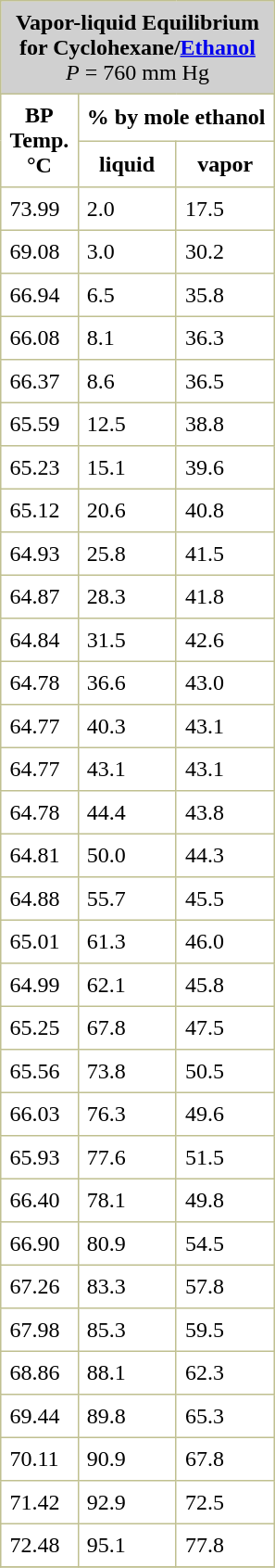<table border="1" cellspacing="0" cellpadding="6" style="float:left; margin:0.5em 1em 0.5em 0;border-collapse: collapse; border-color: #C0C090;">
<tr>
<td bgcolor="#D0D0D0" align="center" colspan="3"><strong>Vapor-liquid Equilibrium<br>for Cyclohexane/<a href='#'>Ethanol</a></strong><br><em>P</em> = 760 mm Hg</td>
</tr>
<tr>
<th rowspan="2">BP<br>Temp.<br>°C</th>
<th colspan="2">% by mole ethanol</th>
</tr>
<tr>
<th>liquid</th>
<th>vapor</th>
</tr>
<tr>
<td>73.99</td>
<td>2.0</td>
<td>17.5</td>
</tr>
<tr>
<td>69.08</td>
<td>3.0</td>
<td>30.2</td>
</tr>
<tr>
<td>66.94</td>
<td>6.5</td>
<td>35.8</td>
</tr>
<tr>
<td>66.08</td>
<td>8.1</td>
<td>36.3</td>
</tr>
<tr>
<td>66.37</td>
<td>8.6</td>
<td>36.5</td>
</tr>
<tr>
<td>65.59</td>
<td>12.5</td>
<td>38.8</td>
</tr>
<tr>
<td>65.23</td>
<td>15.1</td>
<td>39.6</td>
</tr>
<tr>
<td>65.12</td>
<td>20.6</td>
<td>40.8</td>
</tr>
<tr>
<td>64.93</td>
<td>25.8</td>
<td>41.5</td>
</tr>
<tr>
<td>64.87</td>
<td>28.3</td>
<td>41.8</td>
</tr>
<tr>
<td>64.84</td>
<td>31.5</td>
<td>42.6</td>
</tr>
<tr>
<td>64.78</td>
<td>36.6</td>
<td>43.0</td>
</tr>
<tr>
<td>64.77</td>
<td>40.3</td>
<td>43.1</td>
</tr>
<tr>
<td>64.77</td>
<td>43.1</td>
<td>43.1</td>
</tr>
<tr>
<td>64.78</td>
<td>44.4</td>
<td>43.8</td>
</tr>
<tr>
<td>64.81</td>
<td>50.0</td>
<td>44.3</td>
</tr>
<tr>
<td>64.88</td>
<td>55.7</td>
<td>45.5</td>
</tr>
<tr>
<td>65.01</td>
<td>61.3</td>
<td>46.0</td>
</tr>
<tr>
<td>64.99</td>
<td>62.1</td>
<td>45.8</td>
</tr>
<tr>
<td>65.25</td>
<td>67.8</td>
<td>47.5</td>
</tr>
<tr>
<td>65.56</td>
<td>73.8</td>
<td>50.5</td>
</tr>
<tr>
<td>66.03</td>
<td>76.3</td>
<td>49.6</td>
</tr>
<tr>
<td>65.93</td>
<td>77.6</td>
<td>51.5</td>
</tr>
<tr>
<td>66.40</td>
<td>78.1</td>
<td>49.8</td>
</tr>
<tr>
<td>66.90</td>
<td>80.9</td>
<td>54.5</td>
</tr>
<tr>
<td>67.26</td>
<td>83.3</td>
<td>57.8</td>
</tr>
<tr>
<td>67.98</td>
<td>85.3</td>
<td>59.5</td>
</tr>
<tr>
<td>68.86</td>
<td>88.1</td>
<td>62.3</td>
</tr>
<tr>
<td>69.44</td>
<td>89.8</td>
<td>65.3</td>
</tr>
<tr>
<td>70.11</td>
<td>90.9</td>
<td>67.8</td>
</tr>
<tr>
<td>71.42</td>
<td>92.9</td>
<td>72.5</td>
</tr>
<tr>
<td>72.48</td>
<td>95.1</td>
<td>77.8</td>
</tr>
<tr>
</tr>
</table>
